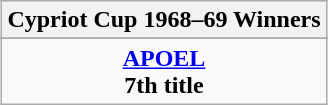<table class="wikitable" style="text-align:center;margin: 0 auto;">
<tr>
<th>Cypriot Cup 1968–69 Winners</th>
</tr>
<tr>
</tr>
<tr>
<td><strong><a href='#'>APOEL</a></strong><br><strong>7th title</strong></td>
</tr>
</table>
